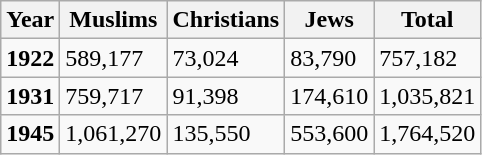<table class="wikitable">
<tr>
<th><strong>Year</strong></th>
<th><strong>Muslims</strong></th>
<th><strong>Christians</strong></th>
<th><strong>Jews</strong></th>
<th><strong>Total</strong></th>
</tr>
<tr>
<td><strong>1922</strong></td>
<td>589,177</td>
<td>73,024</td>
<td>83,790</td>
<td>757,182</td>
</tr>
<tr>
<td><strong>1931</strong></td>
<td>759,717</td>
<td>91,398</td>
<td>174,610</td>
<td>1,035,821</td>
</tr>
<tr>
<td><strong>1945</strong></td>
<td>1,061,270</td>
<td>135,550</td>
<td>553,600</td>
<td>1,764,520</td>
</tr>
</table>
